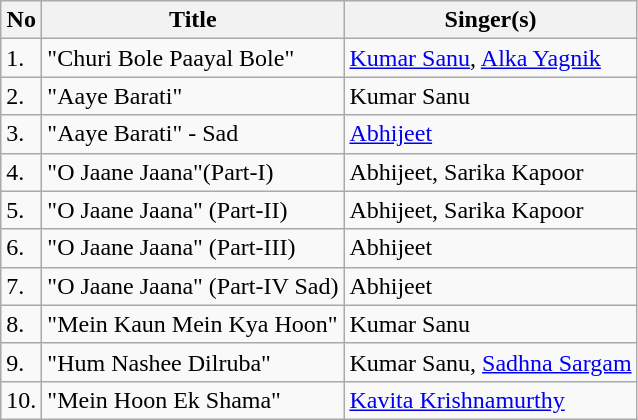<table class="wikitable sortable">
<tr>
<th><strong>No</strong></th>
<th><strong>Title</strong></th>
<th><strong>Singer(s)</strong></th>
</tr>
<tr>
<td>1.</td>
<td>"Churi Bole Paayal Bole"</td>
<td><a href='#'>Kumar Sanu</a>, <a href='#'>Alka Yagnik</a></td>
</tr>
<tr>
<td>2.</td>
<td>"Aaye Barati"</td>
<td>Kumar Sanu</td>
</tr>
<tr>
<td>3.</td>
<td>"Aaye Barati" - Sad</td>
<td><a href='#'>Abhijeet</a></td>
</tr>
<tr>
<td>4.</td>
<td>"O Jaane Jaana"(Part-I)</td>
<td>Abhijeet, Sarika Kapoor</td>
</tr>
<tr>
<td>5.</td>
<td>"O Jaane Jaana" (Part-II)</td>
<td>Abhijeet, Sarika Kapoor</td>
</tr>
<tr>
<td>6.</td>
<td>"O Jaane Jaana" (Part-III)</td>
<td>Abhijeet</td>
</tr>
<tr>
<td>7.</td>
<td>"O Jaane Jaana" (Part-IV Sad)</td>
<td>Abhijeet</td>
</tr>
<tr>
<td>8.</td>
<td>"Mein Kaun Mein Kya Hoon"</td>
<td>Kumar Sanu</td>
</tr>
<tr>
<td>9.</td>
<td>"Hum Nashee Dilruba"</td>
<td>Kumar Sanu, <a href='#'>Sadhna Sargam</a></td>
</tr>
<tr>
<td>10.</td>
<td>"Mein Hoon Ek Shama"</td>
<td><a href='#'>Kavita Krishnamurthy</a></td>
</tr>
</table>
